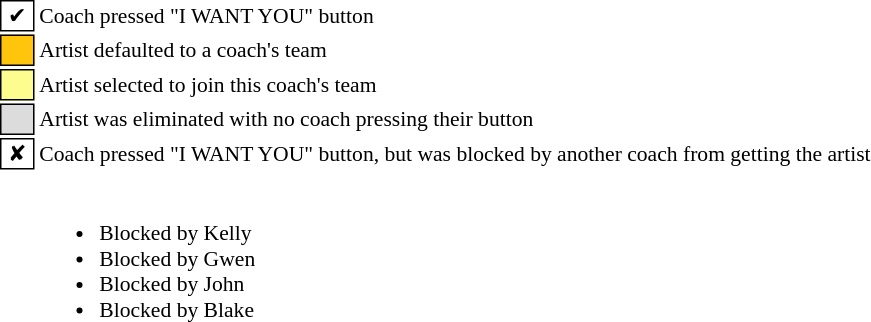<table class="toccolours" style="font-size: 90%; white-space: nowrap">
<tr>
<td style="background:white; border:1px solid black"> ✔ </td>
<td>Coach pressed "I WANT YOU" button</td>
</tr>
<tr>
<td style="background:#ffc40c; border:1px solid black">    </td>
<td>Artist defaulted to a coach's team</td>
</tr>
<tr>
<td style="background:#fdfc8f; border:1px solid black">    </td>
<td style="padding-right: 8px">Artist selected to join this coach's team</td>
</tr>
<tr>
<td style="background:#dcdcdc; border:1px solid black">    </td>
<td>Artist was eliminated with no coach pressing their button</td>
</tr>
<tr>
<td style="background: white; border:1px solid black"> ✘ </td>
<td>Coach pressed "I WANT YOU" button, but was blocked by another coach from getting the artist</td>
</tr>
<tr>
<td></td>
<td><br><ul><li> Blocked by Kelly</li><li> Blocked by Gwen</li><li> Blocked by John</li><li> Blocked by Blake</li></ul></td>
</tr>
</table>
